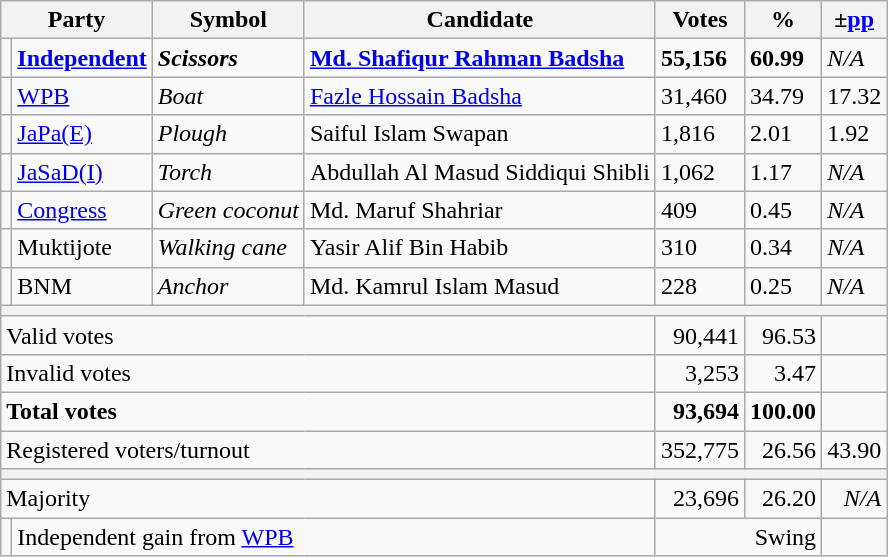<table class="wikitable defaultleft col5right col6right col7right">
<tr>
<th colspan="2">Party</th>
<th>Symbol</th>
<th>Candidate</th>
<th>Votes</th>
<th>%</th>
<th>±<a href='#'>pp</a></th>
</tr>
<tr>
<td></td>
<td><strong><a href='#'>Independent</a></strong></td>
<td><strong><em>Scissors</em></strong></td>
<td><strong><a href='#'>Md. Shafiqur Rahman Badsha</a></strong></td>
<td><strong>55,156</strong></td>
<td><strong>60.99</strong></td>
<td><em>N/A</em></td>
</tr>
<tr>
<td></td>
<td><a href='#'>WPB</a></td>
<td><em>Boat</em></td>
<td><a href='#'>Fazle Hossain Badsha</a></td>
<td>31,460</td>
<td>34.79</td>
<td>17.32</td>
</tr>
<tr>
<td></td>
<td><a href='#'>JaPa(E)</a></td>
<td><em>Plough</em></td>
<td>Saiful Islam Swapan</td>
<td>1,816</td>
<td>2.01</td>
<td>1.92</td>
</tr>
<tr>
<td></td>
<td><a href='#'>JaSaD(I)</a></td>
<td><em>Torch</em></td>
<td>Abdullah Al Masud Siddiqui Shibli</td>
<td>1,062</td>
<td>1.17</td>
<td><em>N/A</em></td>
</tr>
<tr>
<td></td>
<td><a href='#'>Congress</a></td>
<td><em>Green coconut</em></td>
<td>Md. Maruf Shahriar</td>
<td>409</td>
<td>0.45</td>
<td><em>N/A</em></td>
</tr>
<tr>
<td></td>
<td>Muktijote</td>
<td><em>Walking cane</em></td>
<td>Yasir Alif Bin Habib</td>
<td>310</td>
<td>0.34</td>
<td><em>N/A</em></td>
</tr>
<tr>
<td></td>
<td>BNM</td>
<td><em>Anchor</em></td>
<td>Md. Kamrul Islam Masud</td>
<td>228</td>
<td>0.25</td>
<td><em>N/A</em></td>
</tr>
<tr>
<th colspan="7"></th>
</tr>
<tr>
<td colspan="4">Valid votes</td>
<td style= "text-align:right">90,441</td>
<td style= "text-align:right">96.53</td>
<td style= "text-align:right"></td>
</tr>
<tr>
<td colspan="4">Invalid votes</td>
<td style= "text-align:right">3,253</td>
<td style= "text-align:right">3.47</td>
<td style= "text-align:right"></td>
</tr>
<tr>
<td colspan="4"><strong>Total votes</strong></td>
<td style= "text-align:right"><strong>93,694</strong></td>
<td style= "text-align:right"><strong>100.00</strong></td>
<td style= "text-align:right"></td>
</tr>
<tr>
<td colspan="4">Registered voters/turnout</td>
<td style= "text-align:right">352,775</td>
<td style= "text-align:right">26.56</td>
<td style= "text-align:right">43.90</td>
</tr>
<tr>
<th colspan="7"></th>
</tr>
<tr>
<td colspan="4">Majority</td>
<td style= "text-align:right">23,696</td>
<td style= "text-align:right">26.20</td>
<td style= "text-align:right"><em>N/A</em></td>
</tr>
<tr>
<td></td>
<td colspan="3">Independent gain from <a href='#'>WPB</a></td>
<td style= "text-align:right" colspan="2">Swing</td>
<td style= "text-align:right"></td>
</tr>
</table>
